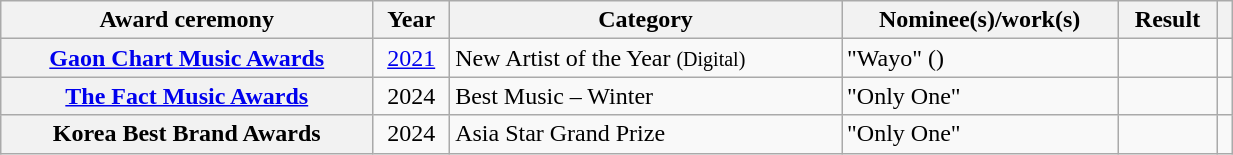<table class="wikitable sortable plainrowheaders" style="width: 65%;">
<tr>
<th scope="col">Award ceremony</th>
<th scope="col">Year</th>
<th scope="col">Category</th>
<th scope="col">Nominee(s)/work(s)</th>
<th scope="col">Result</th>
<th scope="col" class="unsortable"></th>
</tr>
<tr>
<th scope="row"><a href='#'>Gaon Chart Music Awards</a></th>
<td style="text-align:center"><a href='#'>2021</a></td>
<td>New Artist of the Year <small>(Digital)</small></td>
<td>"Wayo" ()</td>
<td></td>
<td style="text-align:center"></td>
</tr>
<tr>
<th scope="row"><a href='#'>The Fact Music Awards</a></th>
<td style="text-align:center">2024</td>
<td>Best Music – Winter</td>
<td>"Only One"</td>
<td></td>
<td style="text-align:center"></td>
</tr>
<tr>
<th scope="row">Korea Best Brand Awards</th>
<td style="text-align:center">2024</td>
<td>Asia Star Grand Prize</td>
<td>"Only One"</td>
<td></td>
<td style="text-align:center"></td>
</tr>
</table>
